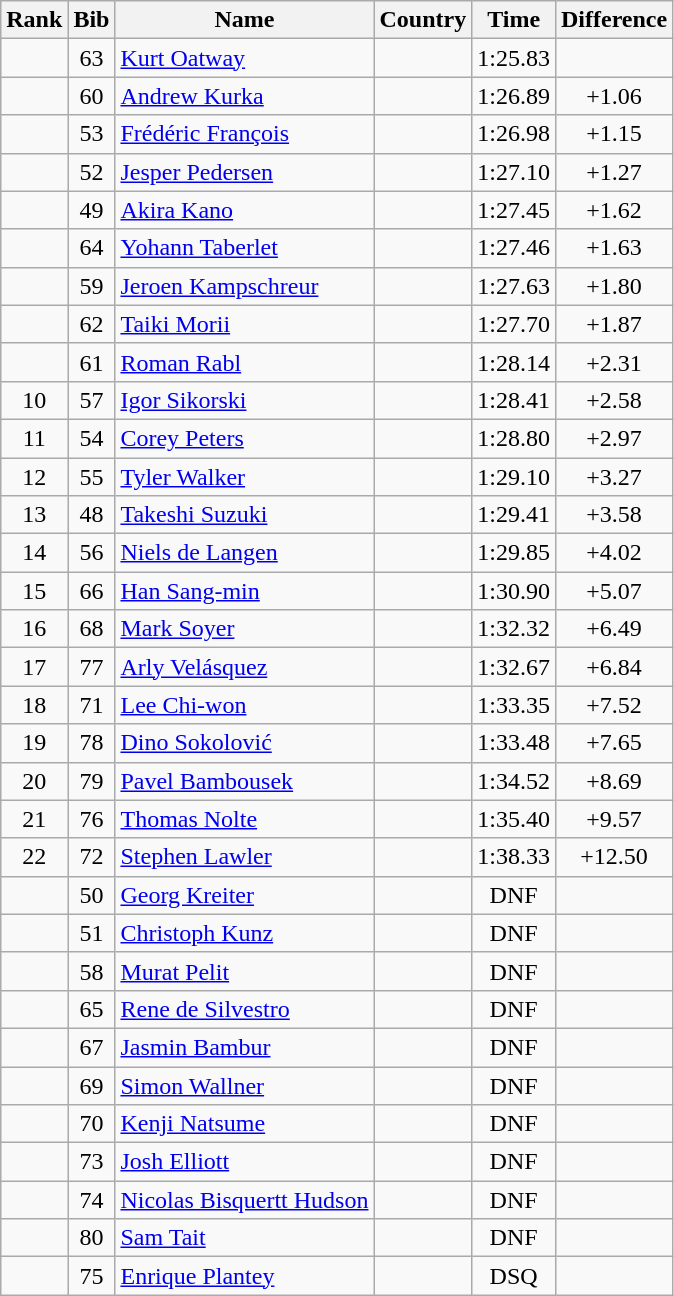<table class="wikitable sortable" style="text-align:center">
<tr>
<th>Rank</th>
<th>Bib</th>
<th>Name</th>
<th>Country</th>
<th>Time</th>
<th>Difference</th>
</tr>
<tr>
<td></td>
<td>63</td>
<td align="left"><a href='#'>Kurt Oatway</a></td>
<td align="left"></td>
<td>1:25.83</td>
<td></td>
</tr>
<tr>
<td></td>
<td>60</td>
<td align="left"><a href='#'>Andrew Kurka</a></td>
<td align="left"></td>
<td>1:26.89</td>
<td>+1.06</td>
</tr>
<tr>
<td></td>
<td>53</td>
<td align="left"><a href='#'>Frédéric François</a></td>
<td align="left"></td>
<td>1:26.98</td>
<td>+1.15</td>
</tr>
<tr>
<td></td>
<td>52</td>
<td align="left"><a href='#'>Jesper Pedersen</a></td>
<td align="left"></td>
<td>1:27.10</td>
<td>+1.27</td>
</tr>
<tr>
<td></td>
<td>49</td>
<td align="left"><a href='#'>Akira Kano</a></td>
<td align="left"></td>
<td>1:27.45</td>
<td>+1.62</td>
</tr>
<tr>
<td></td>
<td>64</td>
<td align="left"><a href='#'>Yohann Taberlet</a></td>
<td align="left"></td>
<td>1:27.46</td>
<td>+1.63</td>
</tr>
<tr>
<td></td>
<td>59</td>
<td align="left"><a href='#'>Jeroen Kampschreur</a></td>
<td align="left"></td>
<td>1:27.63</td>
<td>+1.80</td>
</tr>
<tr>
<td></td>
<td>62</td>
<td align="left"><a href='#'>Taiki Morii</a></td>
<td align="left"></td>
<td>1:27.70</td>
<td>+1.87</td>
</tr>
<tr>
<td></td>
<td>61</td>
<td align="left"><a href='#'>Roman Rabl</a></td>
<td align="left"></td>
<td>1:28.14</td>
<td>+2.31</td>
</tr>
<tr>
<td>10</td>
<td>57</td>
<td align="left"><a href='#'>Igor Sikorski</a></td>
<td align="left"></td>
<td>1:28.41</td>
<td>+2.58</td>
</tr>
<tr>
<td>11</td>
<td>54</td>
<td align="left"><a href='#'>Corey Peters</a></td>
<td align="left"></td>
<td>1:28.80</td>
<td>+2.97</td>
</tr>
<tr>
<td>12</td>
<td>55</td>
<td align="left"><a href='#'>Tyler Walker</a></td>
<td align="left"></td>
<td>1:29.10</td>
<td>+3.27</td>
</tr>
<tr>
<td>13</td>
<td>48</td>
<td align="left"><a href='#'>Takeshi Suzuki</a></td>
<td align="left"></td>
<td>1:29.41</td>
<td>+3.58</td>
</tr>
<tr>
<td>14</td>
<td>56</td>
<td align="left"><a href='#'>Niels de Langen</a></td>
<td align="left"></td>
<td>1:29.85</td>
<td>+4.02</td>
</tr>
<tr>
<td>15</td>
<td>66</td>
<td align="left"><a href='#'>Han Sang-min</a></td>
<td align="left"></td>
<td>1:30.90</td>
<td>+5.07</td>
</tr>
<tr>
<td>16</td>
<td>68</td>
<td align="left"><a href='#'>Mark Soyer</a></td>
<td align="left"></td>
<td>1:32.32</td>
<td>+6.49</td>
</tr>
<tr>
<td>17</td>
<td>77</td>
<td align="left"><a href='#'>Arly Velásquez</a></td>
<td align="left"></td>
<td>1:32.67</td>
<td>+6.84</td>
</tr>
<tr>
<td>18</td>
<td>71</td>
<td align="left"><a href='#'>Lee Chi-won</a></td>
<td align="left"></td>
<td>1:33.35</td>
<td>+7.52</td>
</tr>
<tr>
<td>19</td>
<td>78</td>
<td align="left"><a href='#'>Dino Sokolović</a></td>
<td align="left"></td>
<td>1:33.48</td>
<td>+7.65</td>
</tr>
<tr>
<td>20</td>
<td>79</td>
<td align="left"><a href='#'>Pavel Bambousek</a></td>
<td align="left"></td>
<td>1:34.52</td>
<td>+8.69</td>
</tr>
<tr>
<td>21</td>
<td>76</td>
<td align="left"><a href='#'>Thomas Nolte</a></td>
<td align="left"></td>
<td>1:35.40</td>
<td>+9.57</td>
</tr>
<tr>
<td>22</td>
<td>72</td>
<td align="left"><a href='#'>Stephen Lawler</a></td>
<td align="left"></td>
<td>1:38.33</td>
<td>+12.50</td>
</tr>
<tr>
<td></td>
<td>50</td>
<td align="left"><a href='#'>Georg Kreiter</a></td>
<td align="left"></td>
<td>DNF</td>
<td></td>
</tr>
<tr>
<td></td>
<td>51</td>
<td align="left"><a href='#'>Christoph Kunz</a></td>
<td align="left"></td>
<td>DNF</td>
<td></td>
</tr>
<tr>
<td></td>
<td>58</td>
<td align="left"><a href='#'>Murat Pelit</a></td>
<td align="left"></td>
<td>DNF</td>
<td></td>
</tr>
<tr>
<td></td>
<td>65</td>
<td align="left"><a href='#'>Rene de Silvestro</a></td>
<td align="left"></td>
<td>DNF</td>
<td></td>
</tr>
<tr>
<td></td>
<td>67</td>
<td align="left"><a href='#'>Jasmin Bambur</a></td>
<td align="left"></td>
<td>DNF</td>
<td></td>
</tr>
<tr>
<td></td>
<td>69</td>
<td align="left"><a href='#'>Simon Wallner</a></td>
<td align="left"></td>
<td>DNF</td>
<td></td>
</tr>
<tr>
<td></td>
<td>70</td>
<td align="left"><a href='#'>Kenji Natsume</a></td>
<td align="left"></td>
<td>DNF</td>
<td></td>
</tr>
<tr>
<td></td>
<td>73</td>
<td align="left"><a href='#'>Josh Elliott</a></td>
<td align="left"></td>
<td>DNF</td>
<td></td>
</tr>
<tr>
<td></td>
<td>74</td>
<td align="left"><a href='#'>Nicolas Bisquertt Hudson</a></td>
<td align="left"></td>
<td>DNF</td>
<td></td>
</tr>
<tr>
<td></td>
<td>80</td>
<td align="left"><a href='#'>Sam Tait</a></td>
<td align="left"></td>
<td>DNF</td>
<td></td>
</tr>
<tr>
<td></td>
<td>75</td>
<td align="left"><a href='#'>Enrique Plantey</a></td>
<td align="left"></td>
<td>DSQ</td>
<td></td>
</tr>
</table>
